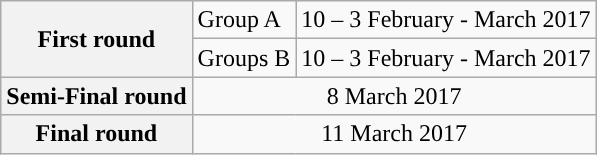<table class="wikitable">
<tr>
<th rowspan="2">First round</th>
<td>Group A</td>
<td>10 – 3 February - March 2017</td>
</tr>
<tr>
<td>Groups B</td>
<td>10 – 3 February - March 2017</td>
</tr>
<tr>
<th>Semi-Final round</th>
<td colspan="2" align="center">8 March 2017</td>
</tr>
<tr>
<th>Final round</th>
<td colspan="2" align="center">11 March 2017</td>
</tr>
</table>
